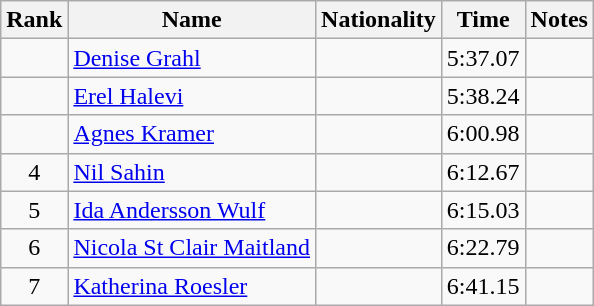<table class="wikitable sortable" style="text-align:center">
<tr>
<th>Rank</th>
<th>Name</th>
<th>Nationality</th>
<th>Time</th>
<th>Notes</th>
</tr>
<tr>
<td></td>
<td align=left><a href='#'>Denise Grahl</a></td>
<td align=left></td>
<td>5:37.07</td>
<td></td>
</tr>
<tr>
<td></td>
<td align=left><a href='#'>Erel Halevi</a></td>
<td align=left></td>
<td>5:38.24</td>
<td></td>
</tr>
<tr>
<td></td>
<td align=left><a href='#'>Agnes Kramer</a></td>
<td align=left></td>
<td>6:00.98</td>
<td></td>
</tr>
<tr>
<td>4</td>
<td align=left><a href='#'>Nil Sahin</a></td>
<td align=left></td>
<td>6:12.67</td>
<td></td>
</tr>
<tr>
<td>5</td>
<td align=left><a href='#'>Ida Andersson Wulf</a></td>
<td align=left></td>
<td>6:15.03</td>
<td></td>
</tr>
<tr>
<td>6</td>
<td align=left><a href='#'>Nicola St Clair Maitland</a></td>
<td align=left></td>
<td>6:22.79</td>
<td></td>
</tr>
<tr>
<td>7</td>
<td align=left><a href='#'>Katherina Roesler</a></td>
<td align=left></td>
<td>6:41.15</td>
<td></td>
</tr>
</table>
